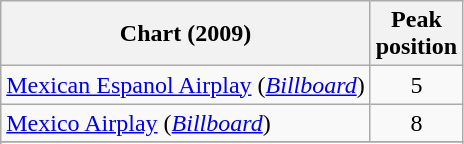<table class="wikitable sortable">
<tr>
<th>Chart (2009)</th>
<th>Peak<br>position</th>
</tr>
<tr>
<td align="left"><a href='#'>Mexican Espanol Airplay</a> (<em><a href='#'>Billboard</a></em>)</td>
<td style="text-align:center;">5</td>
</tr>
<tr>
<td align="left"><a href='#'>Mexico Airplay</a> (<em><a href='#'>Billboard</a></em>)</td>
<td style="text-align:center;">8</td>
</tr>
<tr>
</tr>
<tr>
</tr>
</table>
